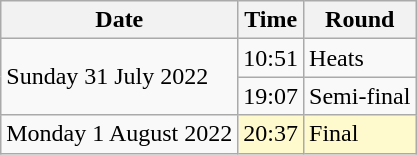<table class="wikitable">
<tr>
<th>Date</th>
<th>Time</th>
<th>Round</th>
</tr>
<tr>
<td rowspan=2>Sunday 31 July 2022</td>
<td>10:51</td>
<td>Heats</td>
</tr>
<tr>
<td>19:07</td>
<td>Semi-final</td>
</tr>
<tr>
<td>Monday 1 August 2022</td>
<td style="background:lemonchiffon">20:37</td>
<td style="background:lemonchiffon">Final</td>
</tr>
</table>
